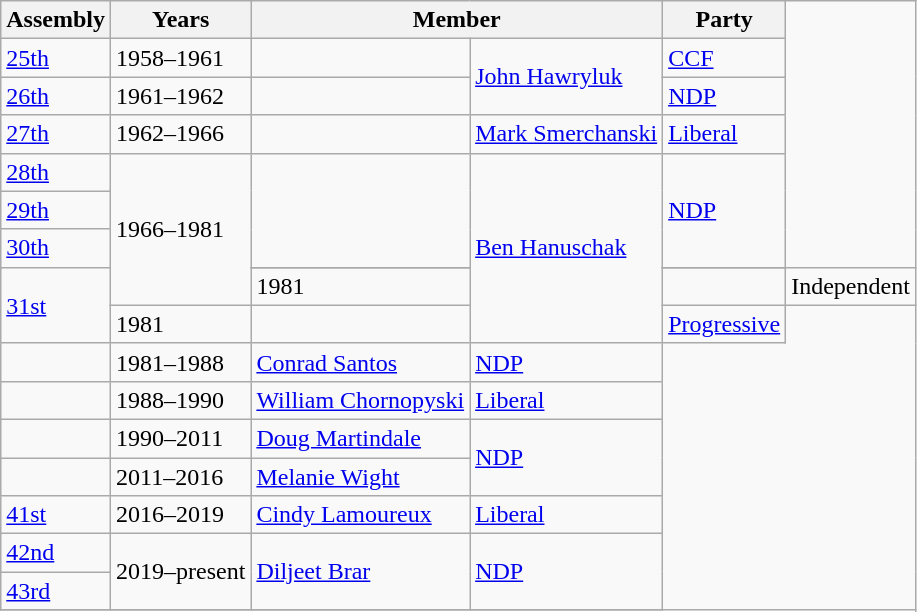<table class="wikitable">
<tr>
<th>Assembly</th>
<th>Years</th>
<th colspan="2">Member</th>
<th>Party</th>
</tr>
<tr>
<td><a href='#'>25th</a></td>
<td>1958–1961</td>
<td rowspan="1" >   </td>
<td rowspan="2"><a href='#'>John Hawryluk</a></td>
<td><a href='#'>CCF</a></td>
</tr>
<tr>
<td><a href='#'>26th</a></td>
<td>1961–1962</td>
<td rowspan="1" >   </td>
<td><a href='#'>NDP</a></td>
</tr>
<tr>
<td><a href='#'>27th</a></td>
<td>1962–1966</td>
<td rowspan="1" >   </td>
<td><a href='#'>Mark Smerchanski</a></td>
<td><a href='#'>Liberal</a></td>
</tr>
<tr>
<td><a href='#'>28th</a></td>
<td rowspan="5">1966–1981</td>
<td rowspan="3" >   </td>
<td rowspan="6"><a href='#'>Ben Hanuschak</a></td>
<td rowspan="3"><a href='#'>NDP</a></td>
</tr>
<tr>
<td><a href='#'>29th</a></td>
</tr>
<tr>
<td><a href='#'>30th</a></td>
</tr>
<tr>
<td rowspan="3"><a href='#'>31st</a></td>
</tr>
<tr>
<td>1981</td>
<td rowspan="1" >   </td>
<td>Independent</td>
</tr>
<tr>
<td>1981</td>
<td rowspan="1" >   </td>
<td><a href='#'>Progressive</a></td>
</tr>
<tr>
<td></td>
<td>1981–1988</td>
<td><a href='#'>Conrad Santos</a></td>
<td><a href='#'>NDP</a></td>
</tr>
<tr>
<td></td>
<td>1988–1990</td>
<td><a href='#'>William Chornopyski</a></td>
<td><a href='#'>Liberal</a></td>
</tr>
<tr>
<td></td>
<td>1990–2011</td>
<td><a href='#'>Doug Martindale</a></td>
<td rowspan="2"><a href='#'>NDP</a></td>
</tr>
<tr>
<td></td>
<td>2011–2016</td>
<td><a href='#'>Melanie Wight</a></td>
</tr>
<tr>
<td><a href='#'>41st</a></td>
<td>2016–2019</td>
<td><a href='#'>Cindy Lamoureux</a></td>
<td><a href='#'>Liberal</a></td>
</tr>
<tr>
<td><a href='#'>42nd</a></td>
<td rowspan="2">2019–present</td>
<td rowspan="2"><a href='#'>Diljeet Brar</a></td>
<td rowspan="2"><a href='#'>NDP</a></td>
</tr>
<tr>
<td><a href='#'>43rd</a></td>
</tr>
<tr>
</tr>
</table>
